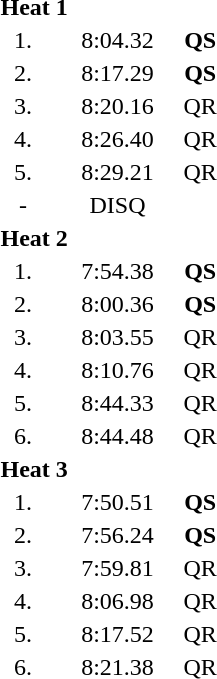<table style="text-align:center">
<tr>
<td colspan=4 align=left><strong>Heat 1</strong></td>
</tr>
<tr>
<td width=30>1.</td>
<td align=left></td>
<td width=80>8:04.32</td>
<td><strong>QS</strong></td>
</tr>
<tr>
<td>2.</td>
<td align=left></td>
<td>8:17.29</td>
<td><strong>QS</strong></td>
</tr>
<tr>
<td>3.</td>
<td align=left></td>
<td>8:20.16</td>
<td>QR</td>
</tr>
<tr>
<td>4.</td>
<td align=left></td>
<td>8:26.40</td>
<td>QR</td>
</tr>
<tr>
<td>5.</td>
<td align=left></td>
<td>8:29.21</td>
<td>QR</td>
</tr>
<tr>
<td>-</td>
<td align=left></td>
<td>DISQ</td>
<td></td>
</tr>
<tr>
<td colspan=4 align=left><strong>Heat 2</strong></td>
</tr>
<tr>
<td>1.</td>
<td align=left></td>
<td>7:54.38</td>
<td><strong>QS</strong></td>
</tr>
<tr>
<td>2.</td>
<td align=left></td>
<td>8:00.36</td>
<td><strong>QS</strong></td>
</tr>
<tr>
<td>3.</td>
<td align=left></td>
<td>8:03.55</td>
<td>QR</td>
</tr>
<tr>
<td>4.</td>
<td align=left></td>
<td>8:10.76</td>
<td>QR</td>
</tr>
<tr>
<td>5.</td>
<td align=left></td>
<td>8:44.33</td>
<td>QR</td>
</tr>
<tr>
<td>6.</td>
<td align=left></td>
<td>8:44.48</td>
<td>QR</td>
</tr>
<tr>
<td colspan=4 align=left><strong>Heat 3</strong></td>
</tr>
<tr>
<td>1.</td>
<td align=left></td>
<td>7:50.51</td>
<td><strong>QS</strong></td>
</tr>
<tr>
<td>2.</td>
<td align=left></td>
<td>7:56.24</td>
<td><strong>QS</strong></td>
</tr>
<tr>
<td>3.</td>
<td align=left></td>
<td>7:59.81</td>
<td>QR</td>
</tr>
<tr>
<td>4.</td>
<td align=left></td>
<td>8:06.98</td>
<td>QR</td>
</tr>
<tr>
<td>5.</td>
<td align=left></td>
<td>8:17.52</td>
<td>QR</td>
</tr>
<tr>
<td>6.</td>
<td align=left></td>
<td>8:21.38</td>
<td>QR</td>
</tr>
</table>
